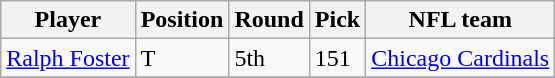<table class="wikitable" border="1">
<tr>
<th style=>Player</th>
<th style=>Position</th>
<th style=>Round</th>
<th style=>Pick</th>
<th style=>NFL team</th>
</tr>
<tr>
<td><a href='#'>Ralph Foster</a></td>
<td>T</td>
<td>5th</td>
<td>151</td>
<td><a href='#'>Chicago Cardinals</a></td>
</tr>
<tr>
</tr>
<tr>
</tr>
</table>
